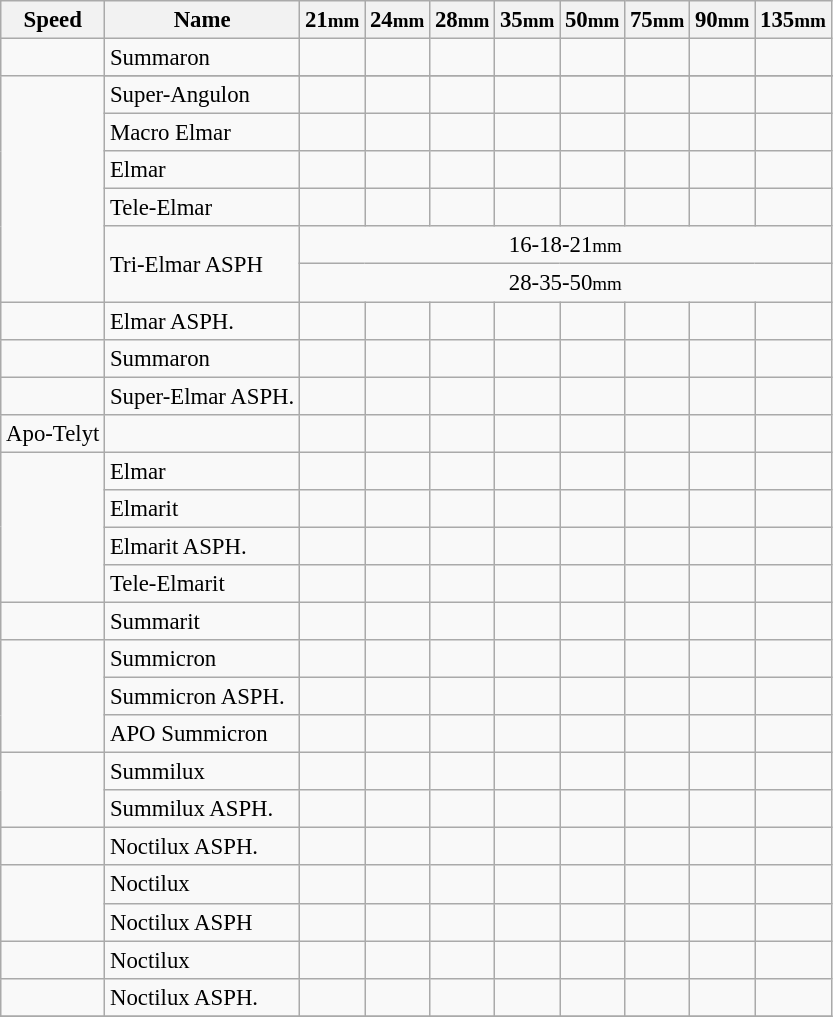<table class=wikitable style="text-align:center; font-size:95%;">
<tr>
<th>Speed</th>
<th>Name</th>
<th>21<small>mm</small></th>
<th>24<small>mm</small></th>
<th>28<small>mm</small></th>
<th>35<small>mm</small></th>
<th>50<small>mm</small></th>
<th>75<small>mm</small></th>
<th>90<small>mm</small></th>
<th>135<small>mm</small></th>
</tr>
<tr valign="top">
<td align="left"></td>
<td align="left">Summaron</td>
<td></td>
<td></td>
<td></td>
<td></td>
<td></td>
<td></td>
<td></td>
<td></td>
</tr>
<tr>
<td rowspan=7 align="left"></td>
</tr>
<tr>
<td align="left">Super-Angulon</td>
<td></td>
<td></td>
<td></td>
<td></td>
<td></td>
<td></td>
<td></td>
<td></td>
</tr>
<tr>
<td align="left">Macro Elmar</td>
<td></td>
<td></td>
<td></td>
<td></td>
<td></td>
<td></td>
<td></td>
<td></td>
</tr>
<tr>
<td align="left">Elmar</td>
<td></td>
<td></td>
<td></td>
<td></td>
<td></td>
<td></td>
<td></td>
<td></td>
</tr>
<tr>
<td align="left">Tele-Elmar</td>
<td></td>
<td></td>
<td></td>
<td></td>
<td></td>
<td></td>
<td></td>
<td></td>
</tr>
<tr>
<td rowspan=2 align="left">Tri-Elmar ASPH</td>
<td colspan=8>16-18-21<small>mm</small></td>
</tr>
<tr>
<td colspan=8>28-35-50<small>mm</small></td>
</tr>
<tr>
<td align="left"></td>
<td align="left">Elmar ASPH.</td>
<td></td>
<td></td>
<td></td>
<td></td>
<td></td>
<td></td>
<td></td>
<td></td>
</tr>
<tr>
<td align="left"></td>
<td align="left">Summaron</td>
<td></td>
<td></td>
<td></td>
<td></td>
<td></td>
<td></td>
<td></td>
<td></td>
</tr>
<tr valign="top">
<td align="left"></td>
<td align="left">Super-Elmar ASPH.</td>
<td></td>
<td></td>
<td></td>
<td></td>
<td></td>
<td></td>
<td></td>
<td></td>
</tr>
<tr>
<td align="left">Apo-Telyt</td>
<td></td>
<td></td>
<td></td>
<td></td>
<td></td>
<td></td>
<td></td>
<td></td>
<td></td>
</tr>
<tr valign="top">
<td rowspan=4 align="left"></td>
<td align="left">Elmar</td>
<td></td>
<td></td>
<td></td>
<td></td>
<td></td>
<td></td>
<td></td>
<td></td>
</tr>
<tr>
<td align="left">Elmarit</td>
<td></td>
<td></td>
<td></td>
<td></td>
<td></td>
<td></td>
<td></td>
<td></td>
</tr>
<tr>
<td align="left">Elmarit ASPH.</td>
<td></td>
<td></td>
<td></td>
<td></td>
<td></td>
<td></td>
<td></td>
<td></td>
</tr>
<tr>
<td align="left">Tele-Elmarit</td>
<td></td>
<td></td>
<td></td>
<td></td>
<td></td>
<td></td>
<td></td>
<td></td>
</tr>
<tr>
<td align="left"></td>
<td align="left">Summarit</td>
<td></td>
<td></td>
<td></td>
<td></td>
<td></td>
<td></td>
<td></td>
<td></td>
</tr>
<tr valign="top">
<td rowspan=3 align="left"></td>
<td align="left">Summicron</td>
<td></td>
<td></td>
<td></td>
<td></td>
<td></td>
<td></td>
<td></td>
<td></td>
</tr>
<tr>
<td align="left">Summicron ASPH.</td>
<td></td>
<td></td>
<td></td>
<td></td>
<td></td>
<td></td>
<td></td>
<td></td>
</tr>
<tr>
<td align="left">APO Summicron</td>
<td></td>
<td></td>
<td></td>
<td></td>
<td></td>
<td></td>
<td></td>
<td></td>
</tr>
<tr valign="top">
<td rowspan=2 align="left"></td>
<td align="left">Summilux</td>
<td></td>
<td></td>
<td></td>
<td></td>
<td></td>
<td></td>
<td></td>
<td></td>
</tr>
<tr>
<td align="left">Summilux ASPH.</td>
<td></td>
<td></td>
<td></td>
<td></td>
<td></td>
<td></td>
<td></td>
<td></td>
</tr>
<tr>
<td align="left"></td>
<td align="left">Noctilux ASPH.</td>
<td></td>
<td></td>
<td></td>
<td></td>
<td></td>
<td></td>
<td></td>
<td></td>
</tr>
<tr>
<td rowspan=2 align="left"></td>
<td align="left">Noctilux</td>
<td></td>
<td></td>
<td></td>
<td></td>
<td></td>
<td></td>
<td></td>
<td></td>
</tr>
<tr>
<td align="left">Noctilux ASPH</td>
<td></td>
<td></td>
<td></td>
<td></td>
<td></td>
<td></td>
<td></td>
<td></td>
</tr>
<tr>
<td align="left"></td>
<td align="left">Noctilux</td>
<td></td>
<td></td>
<td></td>
<td></td>
<td></td>
<td></td>
<td></td>
<td></td>
</tr>
<tr>
<td align="left"></td>
<td align="left">Noctilux ASPH.</td>
<td></td>
<td></td>
<td></td>
<td></td>
<td></td>
<td></td>
<td></td>
<td></td>
</tr>
<tr>
</tr>
</table>
